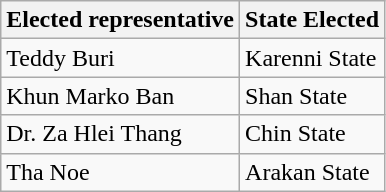<table class="wikitable">
<tr>
<th>Elected representative</th>
<th>State Elected</th>
</tr>
<tr>
<td>Teddy Buri</td>
<td>Karenni State</td>
</tr>
<tr>
<td>Khun Marko Ban</td>
<td>Shan State</td>
</tr>
<tr>
<td>Dr. Za Hlei Thang</td>
<td>Chin State</td>
</tr>
<tr>
<td>Tha Noe</td>
<td>Arakan State</td>
</tr>
</table>
